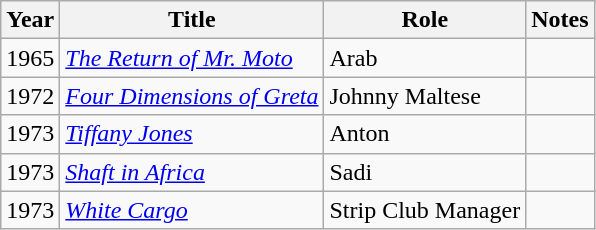<table class="wikitable">
<tr>
<th>Year</th>
<th>Title</th>
<th>Role</th>
<th>Notes</th>
</tr>
<tr>
<td>1965</td>
<td><em><a href='#'>The Return of Mr. Moto</a></em></td>
<td>Arab</td>
<td></td>
</tr>
<tr>
<td>1972</td>
<td><em><a href='#'>Four Dimensions of Greta</a></em></td>
<td>Johnny Maltese</td>
<td></td>
</tr>
<tr>
<td>1973</td>
<td><em><a href='#'>Tiffany Jones</a></em></td>
<td>Anton</td>
<td></td>
</tr>
<tr>
<td>1973</td>
<td><em><a href='#'>Shaft in Africa</a></em></td>
<td>Sadi</td>
<td></td>
</tr>
<tr>
<td>1973</td>
<td><em><a href='#'>White Cargo</a></em></td>
<td>Strip Club Manager</td>
<td></td>
</tr>
</table>
